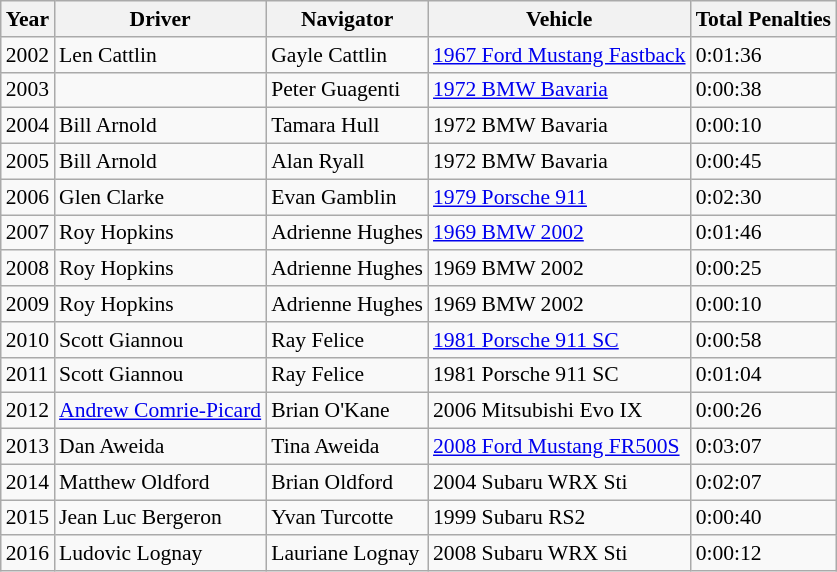<table class="wikitable sortable" style="font-size: 90%;">
<tr>
<th>Year</th>
<th>Driver</th>
<th>Navigator</th>
<th>Vehicle</th>
<th>Total Penalties</th>
</tr>
<tr>
<td>2002</td>
<td> Len Cattlin</td>
<td> Gayle Cattlin</td>
<td><a href='#'>1967 Ford Mustang Fastback</a></td>
<td>0:01:36</td>
</tr>
<tr>
<td>2003</td>
<td> </td>
<td> Peter Guagenti</td>
<td><a href='#'>1972 BMW Bavaria</a></td>
<td>0:00:38</td>
</tr>
<tr>
<td>2004</td>
<td> Bill Arnold</td>
<td> Tamara Hull</td>
<td>1972 BMW Bavaria</td>
<td>0:00:10</td>
</tr>
<tr>
<td>2005</td>
<td> Bill Arnold</td>
<td> Alan Ryall</td>
<td>1972 BMW Bavaria</td>
<td>0:00:45</td>
</tr>
<tr>
<td>2006</td>
<td> Glen Clarke</td>
<td> Evan Gamblin</td>
<td><a href='#'>1979 Porsche 911</a></td>
<td>0:02:30</td>
</tr>
<tr>
<td>2007</td>
<td> Roy Hopkins</td>
<td> Adrienne Hughes</td>
<td><a href='#'>1969 BMW 2002</a></td>
<td>0:01:46</td>
</tr>
<tr>
<td>2008</td>
<td> Roy Hopkins</td>
<td> Adrienne Hughes</td>
<td>1969 BMW 2002</td>
<td>0:00:25</td>
</tr>
<tr>
<td>2009</td>
<td> Roy Hopkins</td>
<td> Adrienne Hughes</td>
<td>1969 BMW 2002</td>
<td>0:00:10</td>
</tr>
<tr>
<td>2010</td>
<td> Scott Giannou</td>
<td> Ray Felice</td>
<td><a href='#'>1981 Porsche 911 SC</a></td>
<td>0:00:58</td>
</tr>
<tr>
<td>2011</td>
<td> Scott Giannou</td>
<td> Ray Felice</td>
<td>1981 Porsche 911 SC</td>
<td>0:01:04</td>
</tr>
<tr>
<td>2012</td>
<td> <a href='#'>Andrew Comrie-Picard</a></td>
<td> Brian O'Kane</td>
<td Mitsubishi Evo>2006 Mitsubishi Evo IX</td>
<td>0:00:26</td>
</tr>
<tr>
<td>2013</td>
<td> Dan Aweida</td>
<td> Tina Aweida</td>
<td><a href='#'>2008 Ford Mustang FR500S</a></td>
<td>0:03:07</td>
</tr>
<tr>
<td>2014</td>
<td> Matthew Oldford</td>
<td> Brian Oldford</td>
<td>2004 Subaru WRX Sti</td>
<td>0:02:07</td>
</tr>
<tr>
<td>2015</td>
<td> Jean Luc Bergeron</td>
<td> Yvan Turcotte</td>
<td>1999 Subaru RS2</td>
<td>0:00:40</td>
</tr>
<tr>
<td>2016</td>
<td> Ludovic Lognay</td>
<td> Lauriane Lognay</td>
<td>2008 Subaru WRX Sti</td>
<td>0:00:12</td>
</tr>
</table>
